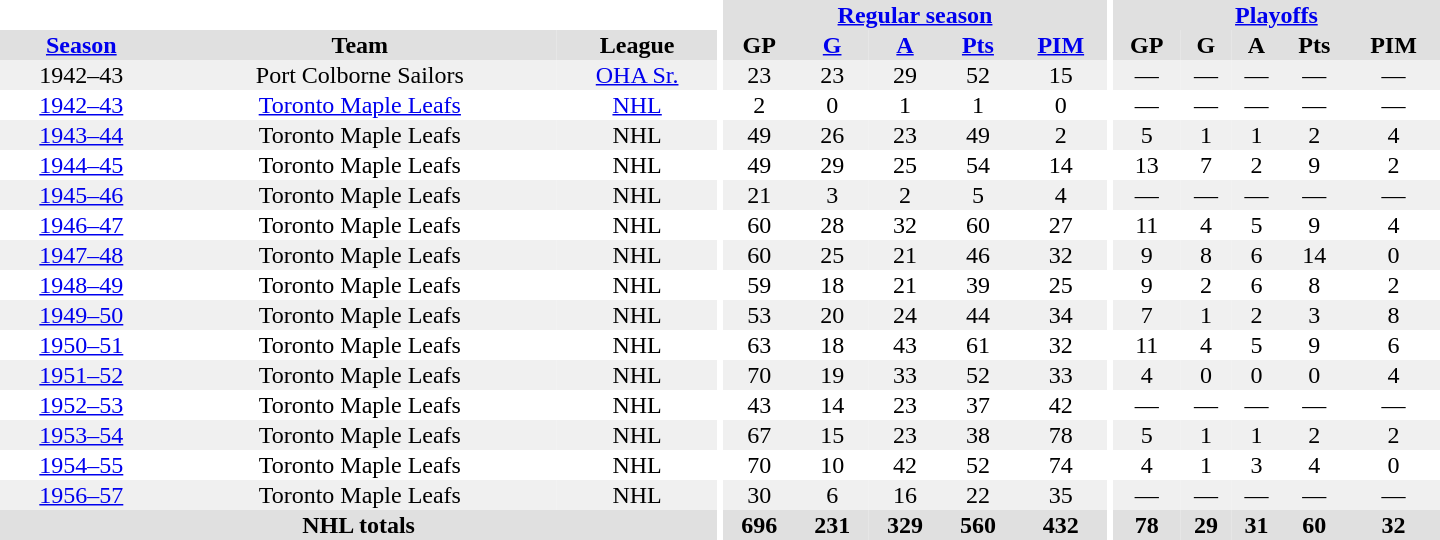<table border="0" cellpadding="1" cellspacing="0" style="text-align:center; width:60em">
<tr bgcolor="#e0e0e0">
<th colspan="3" bgcolor="#ffffff"></th>
<th rowspan="100" bgcolor="#ffffff"></th>
<th colspan="5"><a href='#'>Regular season</a></th>
<th rowspan="100" bgcolor="#ffffff"></th>
<th colspan="5"><a href='#'>Playoffs</a></th>
</tr>
<tr bgcolor="#e0e0e0">
<th><a href='#'>Season</a></th>
<th>Team</th>
<th>League</th>
<th>GP</th>
<th><a href='#'>G</a></th>
<th><a href='#'>A</a></th>
<th><a href='#'>Pts</a></th>
<th><a href='#'>PIM</a></th>
<th>GP</th>
<th>G</th>
<th>A</th>
<th>Pts</th>
<th>PIM</th>
</tr>
<tr bgcolor="#f0f0f0">
<td>1942–43</td>
<td>Port Colborne Sailors</td>
<td><a href='#'>OHA Sr.</a></td>
<td>23</td>
<td>23</td>
<td>29</td>
<td>52</td>
<td>15</td>
<td>—</td>
<td>—</td>
<td>—</td>
<td>—</td>
<td>—</td>
</tr>
<tr>
<td><a href='#'>1942–43</a></td>
<td><a href='#'>Toronto Maple Leafs</a></td>
<td><a href='#'>NHL</a></td>
<td>2</td>
<td>0</td>
<td>1</td>
<td>1</td>
<td>0</td>
<td>—</td>
<td>—</td>
<td>—</td>
<td>—</td>
<td>—</td>
</tr>
<tr bgcolor="#f0f0f0">
<td><a href='#'>1943–44</a></td>
<td>Toronto Maple Leafs</td>
<td>NHL</td>
<td>49</td>
<td>26</td>
<td>23</td>
<td>49</td>
<td>2</td>
<td>5</td>
<td>1</td>
<td>1</td>
<td>2</td>
<td>4</td>
</tr>
<tr>
<td><a href='#'>1944–45</a></td>
<td>Toronto Maple Leafs</td>
<td>NHL</td>
<td>49</td>
<td>29</td>
<td>25</td>
<td>54</td>
<td>14</td>
<td>13</td>
<td>7</td>
<td>2</td>
<td>9</td>
<td>2</td>
</tr>
<tr bgcolor="#f0f0f0">
<td><a href='#'>1945–46</a></td>
<td>Toronto Maple Leafs</td>
<td>NHL</td>
<td>21</td>
<td>3</td>
<td>2</td>
<td>5</td>
<td>4</td>
<td>—</td>
<td>—</td>
<td>—</td>
<td>—</td>
<td>—</td>
</tr>
<tr>
<td><a href='#'>1946–47</a></td>
<td>Toronto Maple Leafs</td>
<td>NHL</td>
<td>60</td>
<td>28</td>
<td>32</td>
<td>60</td>
<td>27</td>
<td>11</td>
<td>4</td>
<td>5</td>
<td>9</td>
<td>4</td>
</tr>
<tr bgcolor="#f0f0f0">
<td><a href='#'>1947–48</a></td>
<td>Toronto Maple Leafs</td>
<td>NHL</td>
<td>60</td>
<td>25</td>
<td>21</td>
<td>46</td>
<td>32</td>
<td>9</td>
<td>8</td>
<td>6</td>
<td>14</td>
<td>0</td>
</tr>
<tr>
<td><a href='#'>1948–49</a></td>
<td>Toronto Maple Leafs</td>
<td>NHL</td>
<td>59</td>
<td>18</td>
<td>21</td>
<td>39</td>
<td>25</td>
<td>9</td>
<td>2</td>
<td>6</td>
<td>8</td>
<td>2</td>
</tr>
<tr bgcolor="#f0f0f0">
<td><a href='#'>1949–50</a></td>
<td>Toronto Maple Leafs</td>
<td>NHL</td>
<td>53</td>
<td>20</td>
<td>24</td>
<td>44</td>
<td>34</td>
<td>7</td>
<td>1</td>
<td>2</td>
<td>3</td>
<td>8</td>
</tr>
<tr>
<td><a href='#'>1950–51</a></td>
<td>Toronto Maple Leafs</td>
<td>NHL</td>
<td>63</td>
<td>18</td>
<td>43</td>
<td>61</td>
<td>32</td>
<td>11</td>
<td>4</td>
<td>5</td>
<td>9</td>
<td>6</td>
</tr>
<tr bgcolor="#f0f0f0">
<td><a href='#'>1951–52</a></td>
<td>Toronto Maple Leafs</td>
<td>NHL</td>
<td>70</td>
<td>19</td>
<td>33</td>
<td>52</td>
<td>33</td>
<td>4</td>
<td>0</td>
<td>0</td>
<td>0</td>
<td>4</td>
</tr>
<tr>
<td><a href='#'>1952–53</a></td>
<td>Toronto Maple Leafs</td>
<td>NHL</td>
<td>43</td>
<td>14</td>
<td>23</td>
<td>37</td>
<td>42</td>
<td>—</td>
<td>—</td>
<td>—</td>
<td>—</td>
<td>—</td>
</tr>
<tr bgcolor="#f0f0f0">
<td><a href='#'>1953–54</a></td>
<td>Toronto Maple Leafs</td>
<td>NHL</td>
<td>67</td>
<td>15</td>
<td>23</td>
<td>38</td>
<td>78</td>
<td>5</td>
<td>1</td>
<td>1</td>
<td>2</td>
<td>2</td>
</tr>
<tr>
<td><a href='#'>1954–55</a></td>
<td>Toronto Maple Leafs</td>
<td>NHL</td>
<td>70</td>
<td>10</td>
<td>42</td>
<td>52</td>
<td>74</td>
<td>4</td>
<td>1</td>
<td>3</td>
<td>4</td>
<td>0</td>
</tr>
<tr bgcolor="#f0f0f0">
<td><a href='#'>1956–57</a></td>
<td>Toronto Maple Leafs</td>
<td>NHL</td>
<td>30</td>
<td>6</td>
<td>16</td>
<td>22</td>
<td>35</td>
<td>—</td>
<td>—</td>
<td>—</td>
<td>—</td>
<td>—</td>
</tr>
<tr bgcolor="#e0e0e0">
<th colspan="3">NHL totals</th>
<th>696</th>
<th>231</th>
<th>329</th>
<th>560</th>
<th>432</th>
<th>78</th>
<th>29</th>
<th>31</th>
<th>60</th>
<th>32</th>
</tr>
</table>
